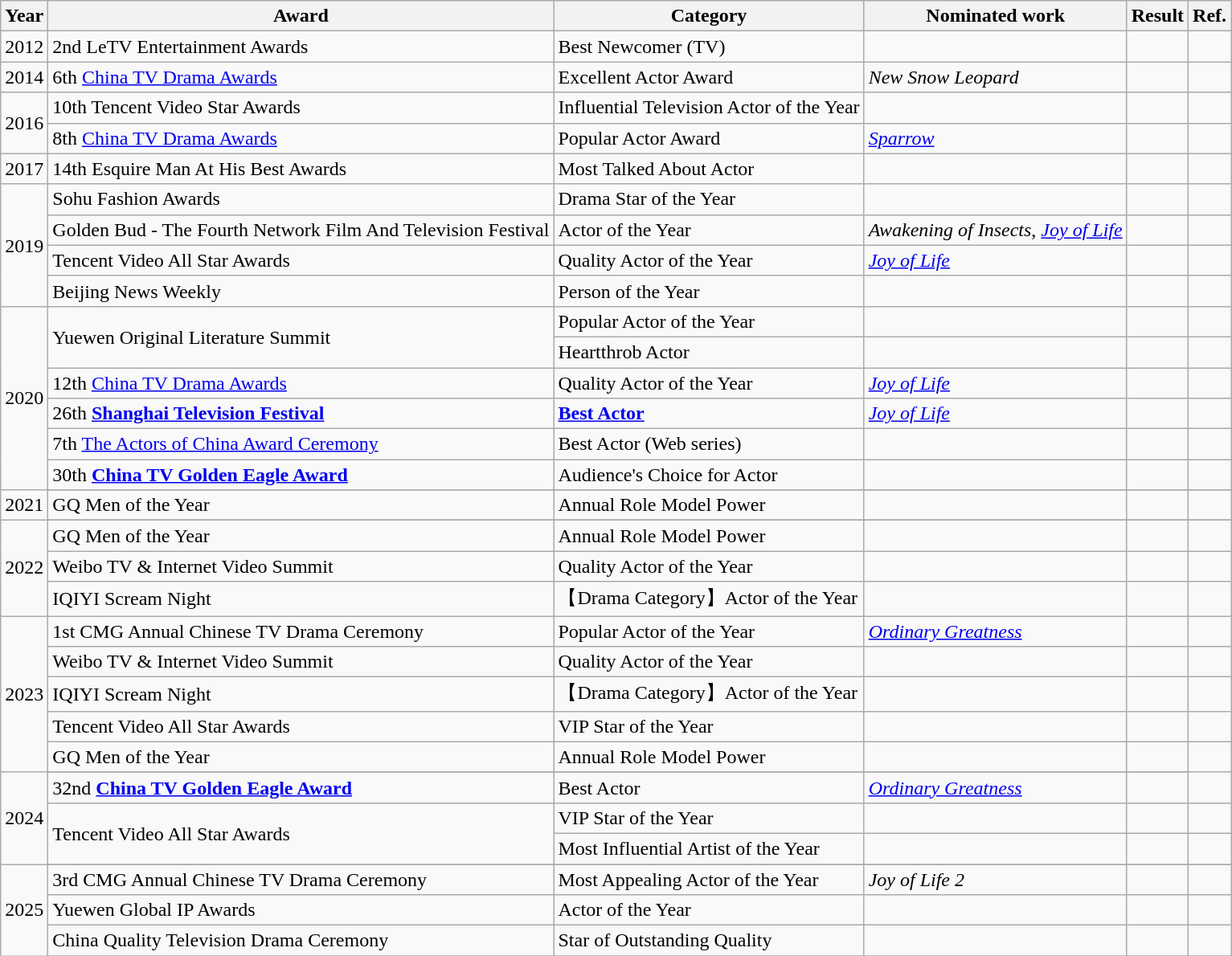<table class="wikitable">
<tr>
<th>Year</th>
<th>Award</th>
<th>Category</th>
<th>Nominated work</th>
<th>Result</th>
<th>Ref.</th>
</tr>
<tr>
<td>2012</td>
<td>2nd LeTV Entertainment Awards</td>
<td>Best Newcomer (TV)</td>
<td></td>
<td></td>
<td></td>
</tr>
<tr>
<td>2014</td>
<td>6th <a href='#'>China TV Drama Awards</a></td>
<td>Excellent Actor Award</td>
<td><em>New Snow Leopard</em></td>
<td></td>
<td></td>
</tr>
<tr>
<td rowspan=2>2016</td>
<td>10th Tencent Video Star Awards</td>
<td>Influential Television Actor of the Year</td>
<td></td>
<td></td>
<td></td>
</tr>
<tr>
<td>8th <a href='#'>China TV Drama Awards</a></td>
<td>Popular Actor Award</td>
<td><em><a href='#'>Sparrow</a></em></td>
<td></td>
<td></td>
</tr>
<tr>
<td>2017</td>
<td>14th Esquire Man At His Best Awards</td>
<td>Most Talked About Actor</td>
<td></td>
<td></td>
<td></td>
</tr>
<tr>
<td rowspan=4>2019</td>
<td>Sohu Fashion Awards</td>
<td>Drama Star of the Year</td>
<td></td>
<td></td>
<td></td>
</tr>
<tr>
<td>Golden Bud - The Fourth Network Film And Television Festival</td>
<td>Actor of the Year</td>
<td><em>Awakening of Insects</em>, <em><a href='#'>Joy of Life</a></em></td>
<td></td>
<td></td>
</tr>
<tr>
<td>Tencent Video All Star Awards</td>
<td>Quality Actor of the Year</td>
<td><em><a href='#'>Joy of Life</a></em></td>
<td></td>
<td></td>
</tr>
<tr>
<td>Beijing News Weekly</td>
<td>Person of the Year</td>
<td></td>
<td></td>
<td></td>
</tr>
<tr>
<td rowspan=6>2020</td>
<td rowspan=2>Yuewen Original Literature Summit</td>
<td>Popular Actor of the Year</td>
<td></td>
<td></td>
<td></td>
</tr>
<tr>
<td>Heartthrob Actor</td>
<td></td>
<td></td>
<td></td>
</tr>
<tr>
<td>12th <a href='#'>China TV Drama Awards</a></td>
<td>Quality Actor of the Year</td>
<td><em><a href='#'>Joy of Life</a></em></td>
<td></td>
<td></td>
</tr>
<tr>
<td>26th <strong><a href='#'>Shanghai Television Festival</a></strong></td>
<td><strong><a href='#'>Best Actor</a></strong></td>
<td><em><a href='#'>Joy of Life</a></em></td>
<td></td>
<td></td>
</tr>
<tr>
<td>7th <a href='#'>The Actors of China Award Ceremony</a></td>
<td>Best Actor (Web series)</td>
<td></td>
<td></td>
<td></td>
</tr>
<tr>
<td>30th <strong><a href='#'>China TV Golden Eagle Award</a></strong></td>
<td>Audience's Choice for Actor</td>
<td></td>
<td></td>
<td></td>
</tr>
<tr>
<td rowspan=2>2021</td>
</tr>
<tr>
<td>GQ Men of the Year</td>
<td>Annual Role Model Power</td>
<td></td>
<td></td>
<td></td>
</tr>
<tr>
<td rowspan=4>2022</td>
</tr>
<tr>
<td>GQ Men of the Year</td>
<td>Annual Role Model Power</td>
<td></td>
<td></td>
<td></td>
</tr>
<tr>
<td>Weibo TV & Internet Video Summit</td>
<td>Quality Actor of the Year</td>
<td></td>
<td></td>
<td></td>
</tr>
<tr>
<td>IQIYI Scream Night</td>
<td>【Drama Category】Actor of the Year</td>
<td></td>
<td></td>
<td></td>
</tr>
<tr>
<td rowspan=5>2023</td>
<td>1st CMG Annual Chinese TV Drama Ceremony</td>
<td>Popular Actor of the Year</td>
<td><em><a href='#'>Ordinary Greatness</a></em></td>
<td></td>
<td></td>
</tr>
<tr>
<td>Weibo TV & Internet Video Summit</td>
<td>Quality Actor of the Year</td>
<td></td>
<td></td>
<td></td>
</tr>
<tr>
<td>IQIYI Scream Night</td>
<td>【Drama Category】Actor of the Year</td>
<td></td>
<td></td>
<td></td>
</tr>
<tr>
<td>Tencent Video All Star Awards</td>
<td>VIP Star of the Year</td>
<td></td>
<td></td>
<td></td>
</tr>
<tr>
<td>GQ Men of the Year</td>
<td>Annual Role Model Power</td>
<td></td>
<td></td>
</tr>
<tr>
<td rowspan=4>2024</td>
</tr>
<tr>
<td>32nd <strong><a href='#'>China TV Golden Eagle Award</a></strong></td>
<td>Best Actor</td>
<td><em><a href='#'>Ordinary Greatness</a></em></td>
<td></td>
<td><br></td>
</tr>
<tr>
<td rowspan=2>Tencent Video All Star Awards</td>
<td>VIP Star of the Year</td>
<td></td>
<td></td>
<td></td>
</tr>
<tr>
<td>Most Influential Artist of the Year</td>
<td></td>
<td></td>
<td></td>
</tr>
<tr>
<td rowspan=5>2025</td>
</tr>
<tr>
<td>3rd CMG Annual Chinese TV Drama Ceremony</td>
<td>Most Appealing Actor of the Year</td>
<td><em>Joy of Life 2</em></td>
<td></td>
<td><br></td>
</tr>
<tr>
<td>Yuewen Global IP Awards</td>
<td>Actor of the Year</td>
<td></td>
<td></td>
<td></td>
</tr>
<tr>
<td>China Quality Television Drama Ceremony</td>
<td>Star of Outstanding Quality</td>
<td></td>
<td></td>
<td></td>
</tr>
<tr>
</tr>
</table>
